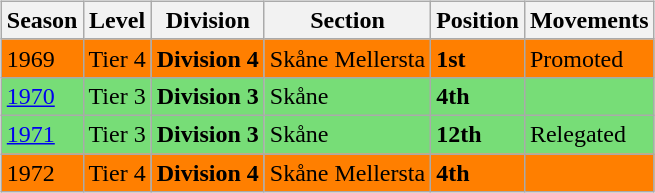<table>
<tr>
<td valign="top" width=0%><br><table class="wikitable">
<tr style="background:#f0f6fa;">
<th><strong>Season</strong></th>
<th><strong>Level</strong></th>
<th><strong>Division</strong></th>
<th><strong>Section</strong></th>
<th><strong>Position</strong></th>
<th><strong>Movements</strong></th>
</tr>
<tr>
<td style="background:#FF7F00;">1969</td>
<td style="background:#FF7F00;">Tier 4</td>
<td style="background:#FF7F00;"><strong>Division 4</strong></td>
<td style="background:#FF7F00;">Skåne Mellersta</td>
<td style="background:#FF7F00;"><strong>1st</strong></td>
<td style="background:#FF7F00;">Promoted</td>
</tr>
<tr>
<td style="background:#77DD77;"><a href='#'>1970</a></td>
<td style="background:#77DD77;">Tier 3</td>
<td style="background:#77DD77;"><strong>Division 3</strong></td>
<td style="background:#77DD77;">Skåne</td>
<td style="background:#77DD77;"><strong>4th</strong></td>
<td style="background:#77DD77;"></td>
</tr>
<tr>
<td style="background:#77DD77;"><a href='#'>1971</a></td>
<td style="background:#77DD77;">Tier 3</td>
<td style="background:#77DD77;"><strong>Division 3</strong></td>
<td style="background:#77DD77;">Skåne</td>
<td style="background:#77DD77;"><strong>12th</strong></td>
<td style="background:#77DD77;">Relegated</td>
</tr>
<tr>
<td style="background:#FF7F00;">1972</td>
<td style="background:#FF7F00;">Tier 4</td>
<td style="background:#FF7F00;"><strong>Division 4</strong></td>
<td style="background:#FF7F00;">Skåne Mellersta</td>
<td style="background:#FF7F00;"><strong>4th</strong></td>
<td style="background:#FF7F00;"></td>
</tr>
</table>

</td>
</tr>
</table>
